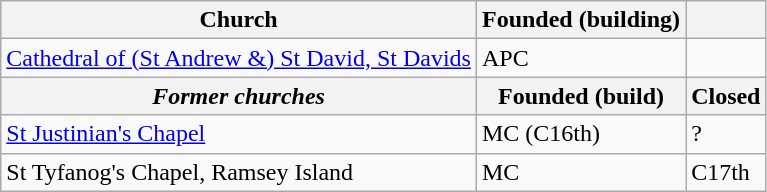<table class="wikitable">
<tr>
<th>Church</th>
<th>Founded (building)</th>
<th></th>
</tr>
<tr>
<td><a href='#'>Cathedral of (St Andrew &) St David, St Davids</a></td>
<td>APC</td>
<td></td>
</tr>
<tr>
<th><em>Former churches</em></th>
<th>Founded (build)</th>
<th>Closed</th>
</tr>
<tr>
<td><a href='#'>St Justinian's Chapel</a></td>
<td>MC (C16th)</td>
<td>?</td>
</tr>
<tr>
<td>St Tyfanog's Chapel, Ramsey Island</td>
<td>MC</td>
<td>C17th</td>
</tr>
</table>
